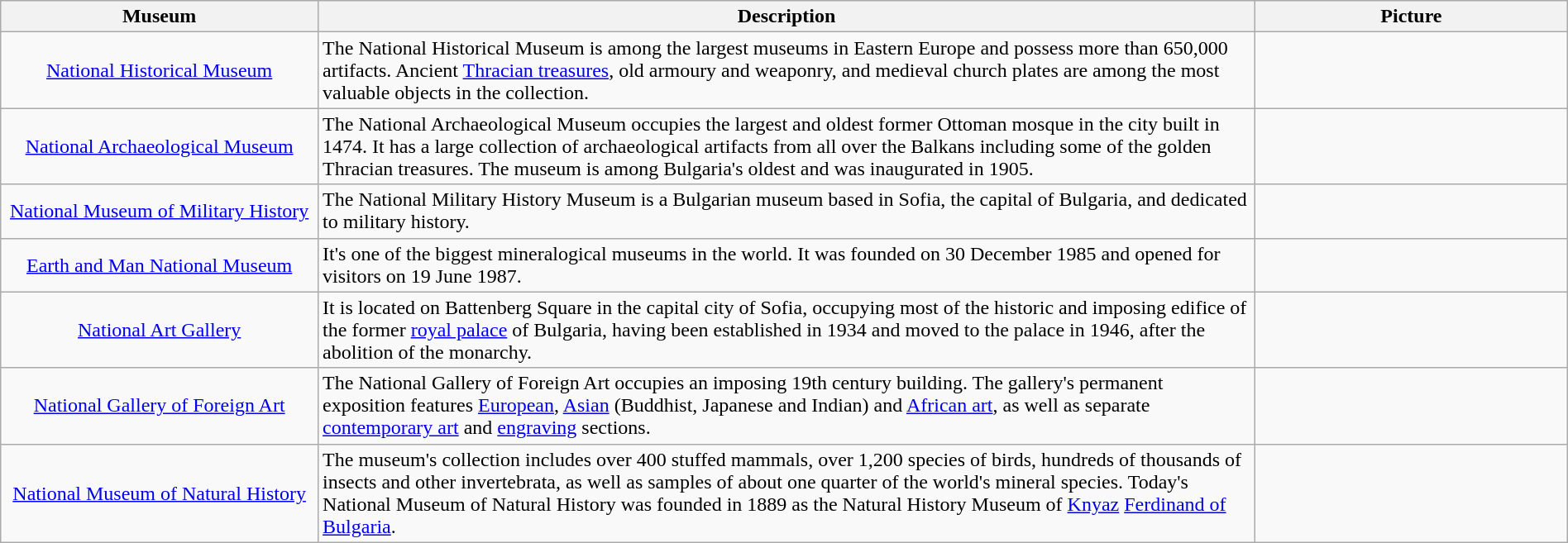<table style="width:100%;" class="wikitable" border="1">
<tr>
<th width=8%>Museum</th>
<th width=24%>Description</th>
<th width=8%>Picture</th>
</tr>
<tr>
<td align="center"><a href='#'>National Historical Museum</a></td>
<td align="left">The National Historical Museum is among the largest museums in Eastern Europe and possess more than 650,000 artifacts. Ancient <a href='#'>Thracian treasures</a>, old armoury and weaponry, and medieval church plates are among the most valuable objects in the collection.</td>
<td align="center"></td>
</tr>
<tr>
<td align="center"><a href='#'>National Archaeological Museum</a></td>
<td align="left">The National Archaeological Museum occupies the largest and oldest former Ottoman mosque in the city built in 1474. It has a large collection of archaeological artifacts from all over the Balkans including some of the golden Thracian treasures.  The museum is among Bulgaria's oldest and was inaugurated in 1905.</td>
<td align="center"></td>
</tr>
<tr>
<td align="center"><a href='#'>National Museum of Military History</a></td>
<td align="left">The National Military History Museum is a Bulgarian museum based in Sofia, the capital of Bulgaria, and dedicated to military history.</td>
<td align="center"></td>
</tr>
<tr>
<td align="center"><a href='#'>Earth and Man National Museum</a></td>
<td align="left">It's one of the biggest mineralogical museums in the world. It was founded on 30 December 1985 and opened for visitors on 19 June 1987.</td>
<td align="center"></td>
</tr>
<tr>
<td align="center"><a href='#'>National Art Gallery</a></td>
<td align="left">It is located on Battenberg Square in the capital city of Sofia, occupying most of the historic and imposing edifice of the former <a href='#'>royal palace</a> of Bulgaria, having been established in 1934 and moved to the palace in 1946, after the abolition of the monarchy.</td>
<td align="center"></td>
</tr>
<tr>
<td align="center"><a href='#'>National Gallery of Foreign Art</a></td>
<td align="left">The National Gallery of Foreign Art occupies an imposing 19th century building. The gallery's permanent exposition features <a href='#'>European</a>, <a href='#'>Asian</a> (Buddhist, Japanese and Indian) and <a href='#'>African art</a>, as well as separate <a href='#'>contemporary art</a> and <a href='#'>engraving</a> sections.</td>
<td align="center"></td>
</tr>
<tr>
<td align="center"><a href='#'>National Museum of Natural History</a></td>
<td align="left">The museum's collection includes over 400 stuffed mammals, over 1,200 species of birds, hundreds of thousands of insects and other invertebrata, as well as samples of about one quarter of the world's mineral species. Today's National Museum of Natural History was founded in 1889 as the Natural History Museum of <a href='#'>Knyaz</a> <a href='#'>Ferdinand of Bulgaria</a>.</td>
<td align="center"></td>
</tr>
</table>
